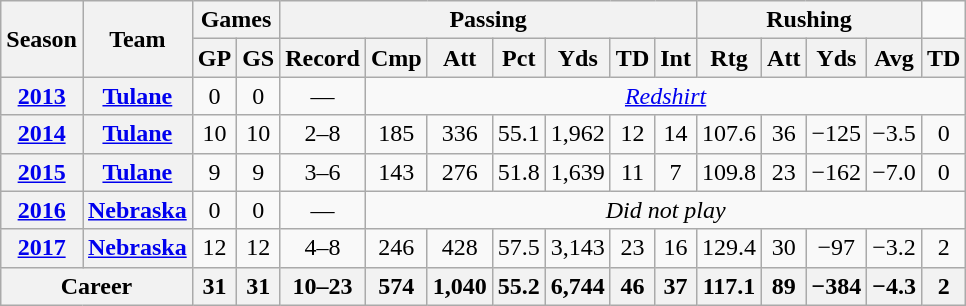<table class=wikitable style="text-align:center;">
<tr>
<th rowspan="2">Season</th>
<th rowspan="2">Team</th>
<th colspan="2">Games</th>
<th colspan="7">Passing</th>
<th colspan="4">Rushing</th>
</tr>
<tr>
<th>GP</th>
<th>GS</th>
<th>Record</th>
<th>Cmp</th>
<th>Att</th>
<th>Pct</th>
<th>Yds</th>
<th>TD</th>
<th>Int</th>
<th>Rtg</th>
<th>Att</th>
<th>Yds</th>
<th>Avg</th>
<th>TD</th>
</tr>
<tr>
<th><a href='#'>2013</a></th>
<th><a href='#'>Tulane</a></th>
<td>0</td>
<td>0</td>
<td>—</td>
<td colspan="11"><em><a href='#'>Redshirt</a></em></td>
</tr>
<tr>
<th><a href='#'>2014</a></th>
<th><a href='#'>Tulane</a></th>
<td>10</td>
<td>10</td>
<td>2–8</td>
<td>185</td>
<td>336</td>
<td>55.1</td>
<td>1,962</td>
<td>12</td>
<td>14</td>
<td>107.6</td>
<td>36</td>
<td>−125</td>
<td>−3.5</td>
<td>0</td>
</tr>
<tr>
<th><a href='#'>2015</a></th>
<th><a href='#'>Tulane</a></th>
<td>9</td>
<td>9</td>
<td>3–6</td>
<td>143</td>
<td>276</td>
<td>51.8</td>
<td>1,639</td>
<td>11</td>
<td>7</td>
<td>109.8</td>
<td>23</td>
<td>−162</td>
<td>−7.0</td>
<td>0</td>
</tr>
<tr>
<th><a href='#'>2016</a></th>
<th><a href='#'>Nebraska</a></th>
<td>0</td>
<td>0</td>
<td>—</td>
<td colspan="11"><em>Did not play</em></td>
</tr>
<tr>
<th><a href='#'>2017</a></th>
<th><a href='#'>Nebraska</a></th>
<td>12</td>
<td>12</td>
<td>4–8</td>
<td>246</td>
<td>428</td>
<td>57.5</td>
<td>3,143</td>
<td>23</td>
<td>16</td>
<td>129.4</td>
<td>30</td>
<td>−97</td>
<td>−3.2</td>
<td>2</td>
</tr>
<tr>
<th colspan="2">Career</th>
<th>31</th>
<th>31</th>
<th>10–23</th>
<th>574</th>
<th>1,040</th>
<th>55.2</th>
<th>6,744</th>
<th>46</th>
<th>37</th>
<th>117.1</th>
<th>89</th>
<th>−384</th>
<th>−4.3</th>
<th>2</th>
</tr>
</table>
